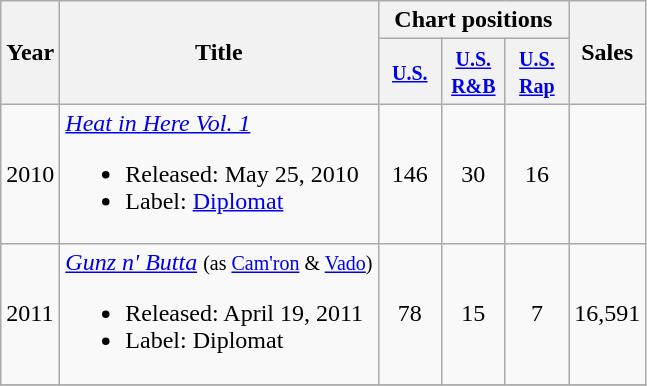<table class="wikitable">
<tr>
<th rowspan="2">Year</th>
<th rowspan="2">Title</th>
<th colspan="3">Chart positions</th>
<th rowspan="2">Sales</th>
</tr>
<tr>
<th align="center" width="35"><small><a href='#'>U.S.</a></small></th>
<th align="center" width="35"><small><a href='#'>U.S. R&B</a></small></th>
<th align="center" width="35"><small><a href='#'>U.S. Rap</a></small></th>
</tr>
<tr>
<td>2010</td>
<td><em><a href='#'>Heat in Here Vol. 1</a></em><br><ul><li>Released: May 25, 2010</li><li>Label: <a href='#'>Diplomat</a></li></ul></td>
<td align="center">146</td>
<td align="center">30</td>
<td align="center">16</td>
<td align="center"></td>
</tr>
<tr>
<td>2011</td>
<td><em><a href='#'>Gunz n' Butta</a></em> <small>(as <a href='#'>Cam'ron</a> & <a href='#'>Vado</a>)</small><br><ul><li>Released: April 19, 2011</li><li>Label: Diplomat</li></ul></td>
<td align="center">78</td>
<td align="center">15</td>
<td align="center">7</td>
<td align="center">16,591</td>
</tr>
<tr>
</tr>
</table>
